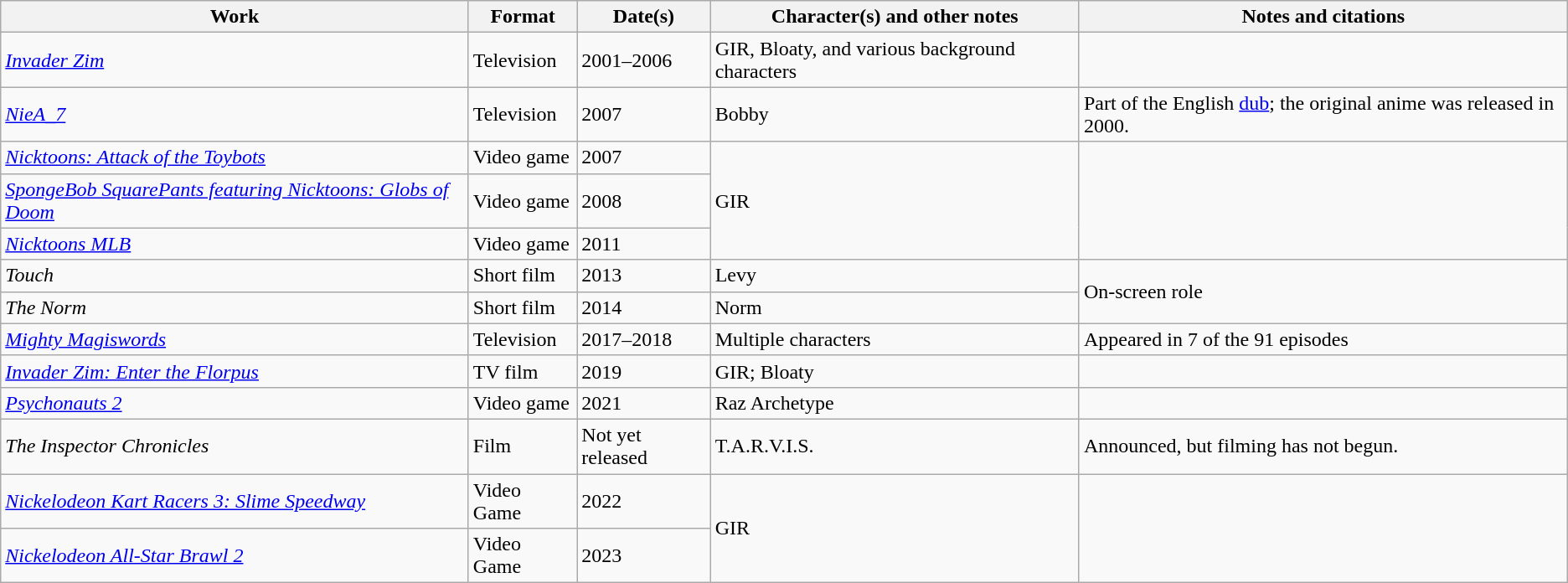<table class="wikitable">
<tr>
<th>Work</th>
<th>Format</th>
<th>Date(s)</th>
<th>Character(s) and other notes</th>
<th>Notes and citations</th>
</tr>
<tr>
<td><em><a href='#'>Invader Zim</a></em></td>
<td>Television</td>
<td>2001–2006</td>
<td>GIR, Bloaty, and various background characters</td>
<td></td>
</tr>
<tr>
<td><em><a href='#'>NieA_7</a></em></td>
<td>Television</td>
<td>2007</td>
<td>Bobby</td>
<td>Part of the English <a href='#'>dub</a>; the original anime was released in 2000.</td>
</tr>
<tr>
<td><em><a href='#'>Nicktoons: Attack of the Toybots</a></em></td>
<td>Video game</td>
<td>2007</td>
<td rowspan="3">GIR</td>
<td rowspan="3"></td>
</tr>
<tr>
<td><em><a href='#'>SpongeBob SquarePants featuring Nicktoons: Globs of Doom</a></em></td>
<td>Video game</td>
<td>2008</td>
</tr>
<tr>
<td><em><a href='#'>Nicktoons MLB</a></em></td>
<td>Video game</td>
<td>2011</td>
</tr>
<tr>
<td><em>Touch</em></td>
<td>Short film</td>
<td>2013</td>
<td>Levy</td>
<td rowspan="2">On-screen role</td>
</tr>
<tr>
<td><em>The Norm</em></td>
<td>Short film</td>
<td>2014</td>
<td>Norm</td>
</tr>
<tr>
<td><em><a href='#'>Mighty Magiswords</a></em></td>
<td>Television</td>
<td>2017–2018</td>
<td>Multiple characters</td>
<td>Appeared in 7 of the 91 episodes</td>
</tr>
<tr>
<td><em><a href='#'>Invader Zim: Enter the Florpus</a></em></td>
<td>TV film</td>
<td>2019</td>
<td>GIR; Bloaty</td>
<td></td>
</tr>
<tr>
<td><em><a href='#'>Psychonauts 2</a></em></td>
<td>Video game</td>
<td>2021</td>
<td>Raz Archetype</td>
<td></td>
</tr>
<tr>
<td><em>The Inspector Chronicles</em></td>
<td>Film</td>
<td>Not yet released</td>
<td>T.A.R.V.I.S.</td>
<td>Announced, but filming has not begun.</td>
</tr>
<tr>
<td><em><a href='#'>Nickelodeon Kart Racers 3: Slime Speedway</a></em></td>
<td>Video Game</td>
<td>2022</td>
<td Rowspan="2">GIR</td>
</tr>
<tr>
<td><em><a href='#'>Nickelodeon All-Star Brawl 2</a></em></td>
<td>Video Game</td>
<td>2023</td>
</tr>
</table>
